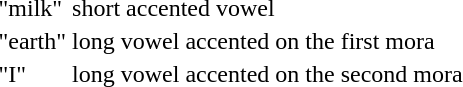<table>
<tr>
<td></td>
<td></td>
<td>"milk"</td>
<td>short accented vowel</td>
</tr>
<tr>
<td></td>
<td></td>
<td>"earth"</td>
<td>long vowel accented on the first mora</td>
</tr>
<tr>
<td></td>
<td></td>
<td>"I"</td>
<td>long vowel accented on the second mora</td>
</tr>
<tr>
<td colspan="3"></td>
<td></td>
</tr>
</table>
